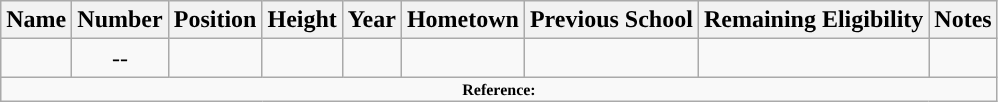<table class="wikitable" style="text-align: center">
<tr align=center>
<th>Name</th>
<th>Number</th>
<th>Position</th>
<th>Height</th>
<th>Year</th>
<th>Hometown</th>
<th>Previous School</th>
<th>Remaining Eligibility</th>
<th>Notes</th>
</tr>
<tr>
<td></td>
<td>--</td>
<td></td>
<td></td>
<td></td>
<td></td>
<td></td>
<td></td>
<td></td>
</tr>
<tr>
<td colspan="9" style="font-size:8pt; text-align:center;"><strong>Reference:</strong></td>
</tr>
</table>
